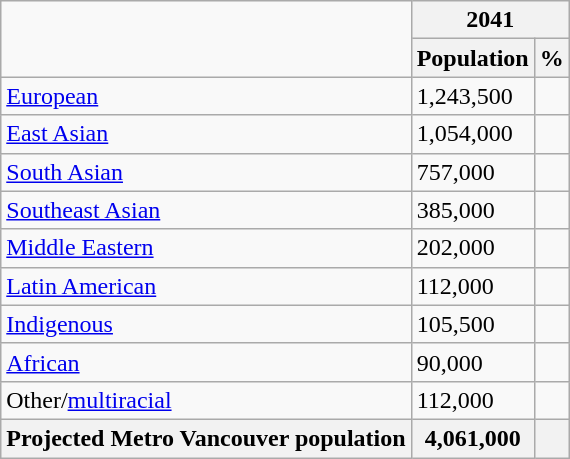<table class="wikitable">
<tr>
<td rowspan="2"></td>
<th style="text-align:center;" colspan="2">2041</th>
</tr>
<tr>
<th>Population</th>
<th>%</th>
</tr>
<tr>
<td><a href='#'>European</a></td>
<td>1,243,500</td>
<td></td>
</tr>
<tr>
<td><a href='#'>East Asian</a></td>
<td>1,054,000</td>
<td></td>
</tr>
<tr>
<td><a href='#'>South Asian</a></td>
<td>757,000</td>
<td></td>
</tr>
<tr>
<td><a href='#'>Southeast Asian</a></td>
<td>385,000</td>
<td></td>
</tr>
<tr>
<td><a href='#'>Middle Eastern</a></td>
<td>202,000</td>
<td></td>
</tr>
<tr>
<td><a href='#'>Latin American</a></td>
<td>112,000</td>
<td></td>
</tr>
<tr>
<td><a href='#'>Indigenous</a></td>
<td>105,500</td>
<td></td>
</tr>
<tr>
<td><a href='#'>African</a></td>
<td>90,000</td>
<td></td>
</tr>
<tr>
<td>Other/<a href='#'>multiracial</a></td>
<td>112,000</td>
<td></td>
</tr>
<tr>
<th>Projected Metro Vancouver population</th>
<th>4,061,000</th>
<th></th>
</tr>
</table>
